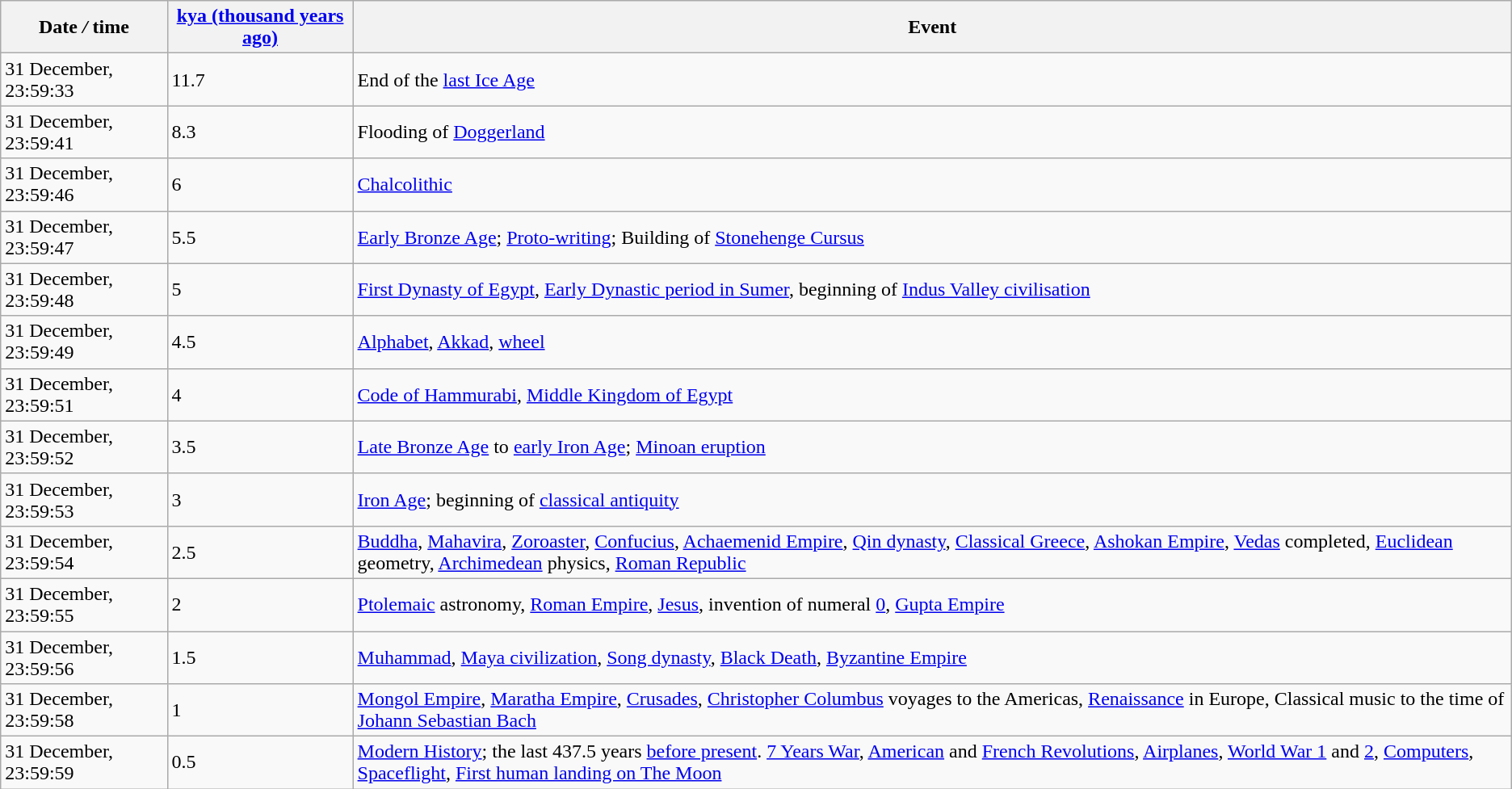<table class="wikitable">
<tr>
<th>Date <em>/</em> time</th>
<th><a href='#'>kya (thousand years ago)</a></th>
<th>Event</th>
</tr>
<tr>
<td>31 December, 23:59:33</td>
<td>11.7</td>
<td>End of the <a href='#'>last Ice Age</a></td>
</tr>
<tr>
<td>31 December, 23:59:41</td>
<td>8.3</td>
<td>Flooding of <a href='#'>Doggerland</a></td>
</tr>
<tr>
<td>31 December, 23:59:46</td>
<td>6</td>
<td><a href='#'>Chalcolithic</a></td>
</tr>
<tr>
<td>31 December, 23:59:47</td>
<td>5.5</td>
<td><a href='#'>Early Bronze Age</a>; <a href='#'>Proto-writing</a>; Building of <a href='#'>Stonehenge Cursus</a></td>
</tr>
<tr>
<td>31 December, 23:59:48</td>
<td>5</td>
<td><a href='#'>First Dynasty of Egypt</a>, <a href='#'>Early Dynastic period in Sumer</a>, beginning of <a href='#'>Indus Valley civilisation</a></td>
</tr>
<tr>
<td>31 December, 23:59:49</td>
<td>4.5</td>
<td><a href='#'>Alphabet</a>, <a href='#'>Akkad</a>, <a href='#'>wheel</a></td>
</tr>
<tr>
<td>31 December, 23:59:51</td>
<td>4</td>
<td><a href='#'>Code of Hammurabi</a>, <a href='#'>Middle Kingdom of Egypt</a></td>
</tr>
<tr>
<td>31 December, 23:59:52</td>
<td>3.5</td>
<td><a href='#'>Late Bronze Age</a> to <a href='#'>early Iron Age</a>; <a href='#'>Minoan eruption</a></td>
</tr>
<tr>
<td>31 December, 23:59:53</td>
<td>3</td>
<td><a href='#'>Iron Age</a>; beginning of <a href='#'>classical antiquity</a></td>
</tr>
<tr>
<td>31 December, 23:59:54</td>
<td>2.5</td>
<td><a href='#'>Buddha</a>, <a href='#'>Mahavira</a>, <a href='#'>Zoroaster</a>, <a href='#'>Confucius</a>, <a href='#'>Achaemenid Empire</a>, <a href='#'>Qin dynasty</a>, <a href='#'>Classical Greece</a>, <a href='#'>Ashokan Empire</a>, <a href='#'>Vedas</a> completed, <a href='#'>Euclidean</a> geometry, <a href='#'>Archimedean</a> physics, <a href='#'>Roman Republic</a></td>
</tr>
<tr>
<td>31 December, 23:59:55</td>
<td>2</td>
<td><a href='#'>Ptolemaic</a> astronomy, <a href='#'>Roman Empire</a>, <a href='#'>Jesus</a>, invention of numeral <a href='#'>0</a>, <a href='#'>Gupta Empire</a></td>
</tr>
<tr>
<td>31 December, 23:59:56</td>
<td>1.5</td>
<td><a href='#'>Muhammad</a>, <a href='#'>Maya civilization</a>, <a href='#'>Song dynasty</a>, <a href='#'>Black Death</a>, <a href='#'>Byzantine Empire</a></td>
</tr>
<tr>
<td>31 December, 23:59:58</td>
<td>1</td>
<td><a href='#'>Mongol Empire</a>, <a href='#'>Maratha Empire</a>, <a href='#'>Crusades</a>, <a href='#'>Christopher Columbus</a> voyages to the Americas, <a href='#'>Renaissance</a> in Europe, Classical music to the time of <a href='#'>Johann Sebastian Bach</a></td>
</tr>
<tr>
<td>31 December, 23:59:59</td>
<td>0.5</td>
<td><a href='#'>Modern History</a>; the last 437.5 years <a href='#'>before present</a>. <a href='#'>7 Years War</a>, <a href='#'>American</a> and <a href='#'>French Revolutions</a>, <a href='#'>Airplanes</a>, <a href='#'>World War 1</a> and <a href='#'>2</a>, <a href='#'>Computers</a>, <a href='#'>Spaceflight</a>, <a href='#'>First human landing on The Moon</a></td>
</tr>
</table>
